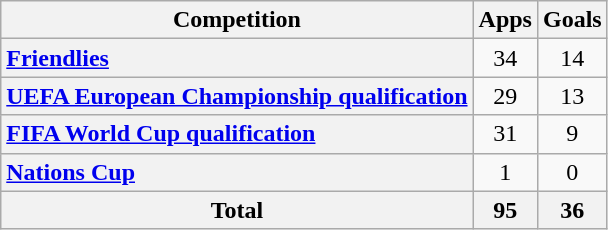<table class="wikitable sortable plainrowheaders" style="text-align: center">
<tr>
<th scope=col>Competition</th>
<th scope=col>Apps</th>
<th scope=col>Goals</th>
</tr>
<tr>
<th style="text-align: left" scope=row><a href='#'>Friendlies</a></th>
<td>34</td>
<td>14</td>
</tr>
<tr>
<th style="text-align: left" scope=row><a href='#'>UEFA European Championship qualification</a></th>
<td>29</td>
<td>13</td>
</tr>
<tr>
<th style="text-align: left" scope=row><a href='#'>FIFA World Cup qualification</a></th>
<td>31</td>
<td>9</td>
</tr>
<tr>
<th style="text-align: left" scope=row><a href='#'>Nations Cup</a></th>
<td>1</td>
<td>0</td>
</tr>
<tr>
<th>Total</th>
<th>95</th>
<th>36</th>
</tr>
</table>
